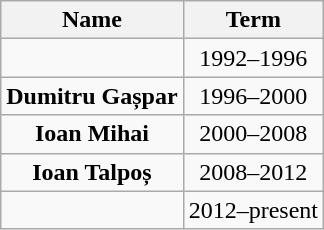<table class="wikitable" style="text-align:center;">
<tr>
<th>Name</th>
<th>Term</th>
</tr>
<tr>
<td><strong></strong><br></td>
<td>1992–1996</td>
</tr>
<tr>
<td><strong>Dumitru Gașpar</strong><br></td>
<td>1996–2000</td>
</tr>
<tr>
<td><strong>Ioan Mihai</strong><br></td>
<td>2000–2008</td>
</tr>
<tr>
<td><strong>Ioan Talpoș</strong><br></td>
<td>2008–2012</td>
</tr>
<tr>
<td><strong></strong><br></td>
<td>2012–present</td>
</tr>
</table>
